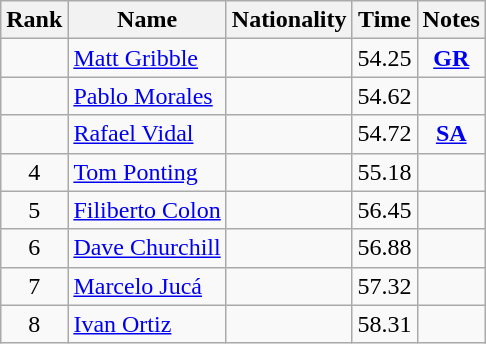<table class="wikitable sortable" style="text-align:center">
<tr>
<th>Rank</th>
<th>Name</th>
<th>Nationality</th>
<th>Time</th>
<th>Notes</th>
</tr>
<tr>
<td></td>
<td align=left><a href='#'>Matt Gribble</a></td>
<td align=left></td>
<td>54.25</td>
<td><strong><a href='#'>GR</a></strong></td>
</tr>
<tr>
<td></td>
<td align=left><a href='#'>Pablo Morales</a></td>
<td align=left></td>
<td>54.62</td>
<td></td>
</tr>
<tr>
<td></td>
<td align=left><a href='#'>Rafael Vidal</a></td>
<td align=left></td>
<td>54.72</td>
<td><strong><a href='#'>SA</a></strong></td>
</tr>
<tr>
<td>4</td>
<td align=left><a href='#'>Tom Ponting</a></td>
<td align=left></td>
<td>55.18</td>
<td></td>
</tr>
<tr>
<td>5</td>
<td align=left><a href='#'>Filiberto Colon</a></td>
<td align=left></td>
<td>56.45</td>
<td></td>
</tr>
<tr>
<td>6</td>
<td align=left><a href='#'>Dave Churchill</a></td>
<td align=left></td>
<td>56.88</td>
<td></td>
</tr>
<tr>
<td>7</td>
<td align=left><a href='#'>Marcelo Jucá</a></td>
<td align=left></td>
<td>57.32</td>
<td></td>
</tr>
<tr>
<td>8</td>
<td align=left><a href='#'>Ivan Ortiz</a></td>
<td align=left></td>
<td>58.31</td>
<td></td>
</tr>
</table>
